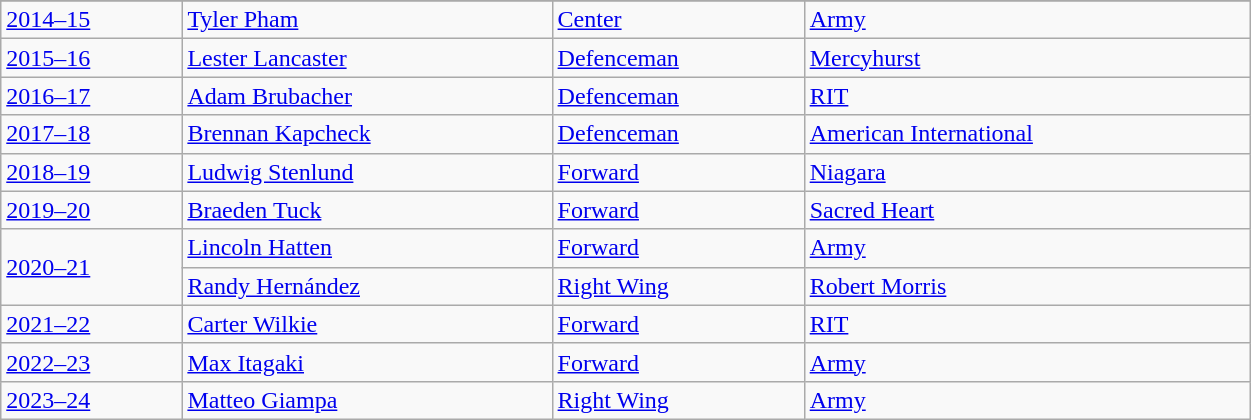<table class="wikitable sortable"; width=66%>
<tr>
</tr>
<tr>
<td><a href='#'>2014–15</a></td>
<td><a href='#'>Tyler Pham</a></td>
<td><a href='#'>Center</a></td>
<td><a href='#'>Army</a></td>
</tr>
<tr>
<td><a href='#'>2015–16</a></td>
<td><a href='#'>Lester Lancaster</a></td>
<td><a href='#'>Defenceman</a></td>
<td><a href='#'>Mercyhurst</a></td>
</tr>
<tr>
<td><a href='#'>2016–17</a></td>
<td><a href='#'>Adam Brubacher</a></td>
<td><a href='#'>Defenceman</a></td>
<td><a href='#'>RIT</a></td>
</tr>
<tr>
<td><a href='#'>2017–18</a></td>
<td><a href='#'>Brennan Kapcheck</a></td>
<td><a href='#'>Defenceman</a></td>
<td><a href='#'>American International</a></td>
</tr>
<tr>
<td><a href='#'>2018–19</a></td>
<td><a href='#'>Ludwig Stenlund</a></td>
<td><a href='#'>Forward</a></td>
<td><a href='#'>Niagara</a></td>
</tr>
<tr>
<td><a href='#'>2019–20</a></td>
<td><a href='#'>Braeden Tuck</a></td>
<td><a href='#'>Forward</a></td>
<td><a href='#'>Sacred Heart</a></td>
</tr>
<tr>
<td rowspan=2><a href='#'>2020–21</a></td>
<td><a href='#'>Lincoln Hatten</a></td>
<td><a href='#'>Forward</a></td>
<td><a href='#'>Army</a></td>
</tr>
<tr>
<td><a href='#'>Randy Hernández</a></td>
<td><a href='#'>Right Wing</a></td>
<td><a href='#'>Robert Morris</a></td>
</tr>
<tr>
<td><a href='#'>2021–22</a></td>
<td><a href='#'>Carter Wilkie</a></td>
<td><a href='#'>Forward</a></td>
<td><a href='#'>RIT</a></td>
</tr>
<tr>
<td><a href='#'>2022–23</a></td>
<td><a href='#'>Max Itagaki</a></td>
<td><a href='#'>Forward</a></td>
<td><a href='#'>Army</a></td>
</tr>
<tr>
<td><a href='#'>2023–24</a></td>
<td><a href='#'>Matteo Giampa</a></td>
<td><a href='#'>Right Wing</a></td>
<td><a href='#'>Army</a></td>
</tr>
</table>
